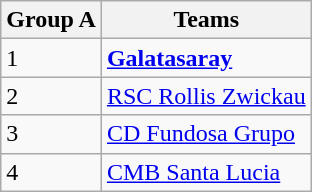<table class="wikitable">
<tr>
<th>Group A</th>
<th>Teams</th>
</tr>
<tr>
<td>1</td>
<td> <strong><a href='#'>Galatasaray</a></strong></td>
</tr>
<tr>
<td>2</td>
<td> <a href='#'>RSC Rollis Zwickau</a></td>
</tr>
<tr>
<td>3</td>
<td> <a href='#'>CD Fundosa Grupo</a></td>
</tr>
<tr>
<td>4</td>
<td> <a href='#'>CMB Santa Lucia</a></td>
</tr>
</table>
